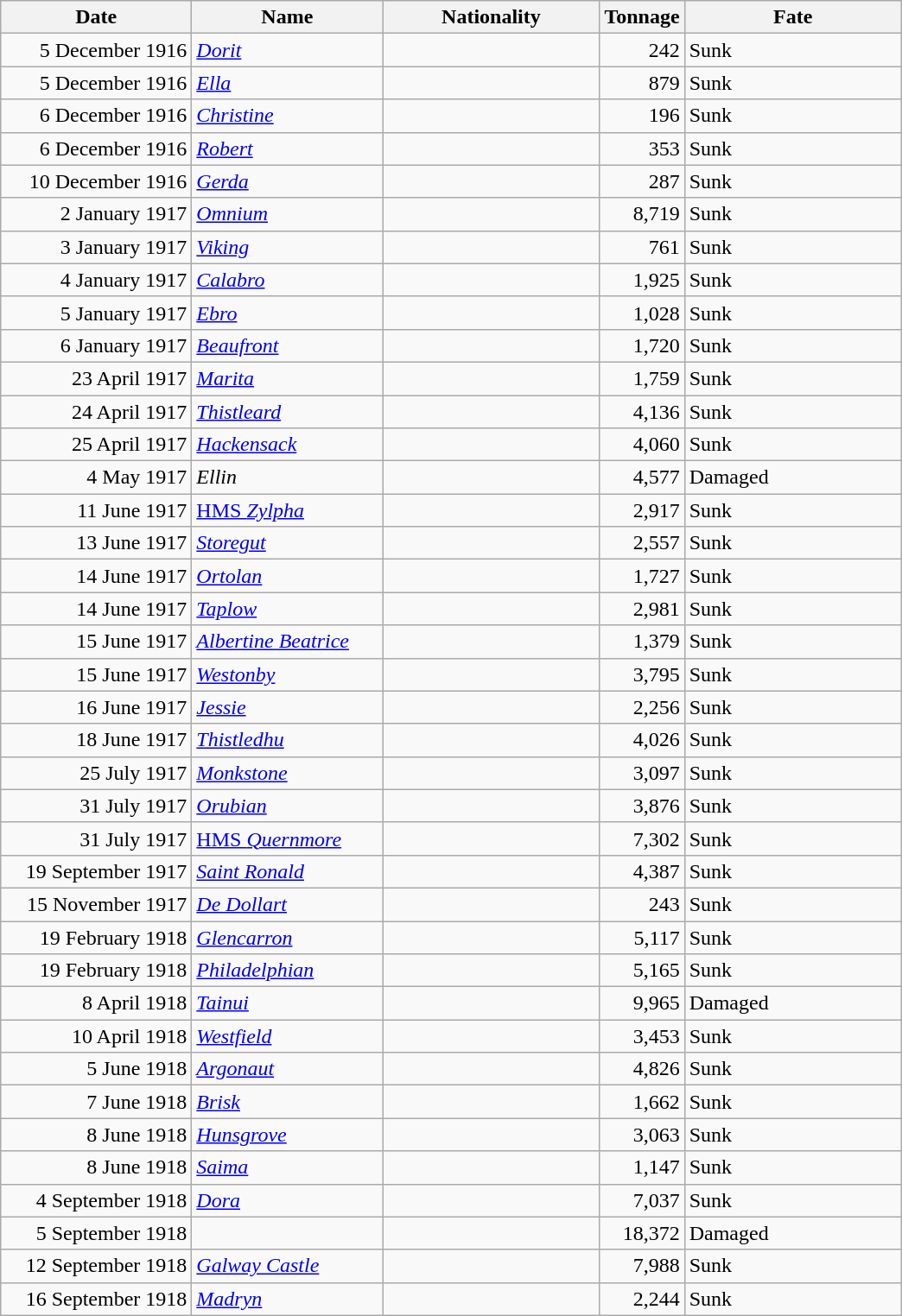<table class="wikitable sortable">
<tr>
<th width="140px">Date</th>
<th width="140px">Name</th>
<th width="160px">Nationality</th>
<th width="25px">Tonnage</th>
<th width="160px">Fate</th>
</tr>
<tr>
<td align="right">5 December 1916</td>
<td align="left"><a href='#'><em>Dorit</em></a></td>
<td align="left"></td>
<td align="right">242</td>
<td align="left">Sunk</td>
</tr>
<tr>
<td align="right">5 December 1916</td>
<td align="left"><a href='#'><em>Ella</em></a></td>
<td align="left"></td>
<td align="right">879</td>
<td align="left">Sunk</td>
</tr>
<tr>
<td align="right">6 December 1916</td>
<td align="left"><a href='#'><em>Christine</em></a></td>
<td align="left"></td>
<td align="right">196</td>
<td align="left">Sunk</td>
</tr>
<tr>
<td align="right">6 December 1916</td>
<td align="left"><a href='#'><em>Robert</em></a></td>
<td align="left"></td>
<td align="right">353</td>
<td align="left">Sunk</td>
</tr>
<tr>
<td align="right">10 December 1916</td>
<td align="left"><a href='#'><em>Gerda</em></a></td>
<td align="left"></td>
<td align="right">287</td>
<td align="left">Sunk</td>
</tr>
<tr>
<td align="right">2 January 1917</td>
<td align="left"><a href='#'><em>Omnium</em></a></td>
<td align="left"></td>
<td align="right">8,719</td>
<td align="left">Sunk</td>
</tr>
<tr>
<td align="right">3 January 1917</td>
<td align="left"><a href='#'><em>Viking</em></a></td>
<td align="left"></td>
<td align="right">761</td>
<td align="left">Sunk</td>
</tr>
<tr>
<td align="right">4 January 1917</td>
<td align="left"><a href='#'><em>Calabro</em></a></td>
<td align="left"></td>
<td align="right">1,925</td>
<td align="left">Sunk</td>
</tr>
<tr>
<td align="right">5 January 1917</td>
<td align="left"><a href='#'><em>Ebro</em></a></td>
<td align="left"></td>
<td align="right">1,028</td>
<td align="left">Sunk</td>
</tr>
<tr>
<td align="right">6 January 1917</td>
<td align="left"><a href='#'><em>Beaufront</em></a></td>
<td align="left"></td>
<td align="right">1,720</td>
<td align="left">Sunk</td>
</tr>
<tr>
<td align="right">23 April 1917</td>
<td align="left"><a href='#'><em>Marita</em></a></td>
<td align="left"></td>
<td align="right">1,759</td>
<td align="left">Sunk</td>
</tr>
<tr>
<td align="right">24 April 1917</td>
<td align="left"><a href='#'><em>Thistleard</em></a></td>
<td align="left"></td>
<td align="right">4,136</td>
<td align="left">Sunk</td>
</tr>
<tr>
<td align="right">25 April 1917</td>
<td align="left"><a href='#'><em>Hackensack</em></a></td>
<td align="left"></td>
<td align="right">4,060</td>
<td align="left">Sunk</td>
</tr>
<tr>
<td align="right">4 May 1917</td>
<td align="left"><em>Ellin</em></td>
<td align="left"></td>
<td align="right">4,577</td>
<td align="left">Damaged</td>
</tr>
<tr>
<td align="right">11 June 1917</td>
<td align="left"><a href='#'>HMS <em>Zylpha</em></a></td>
<td align="left"></td>
<td align="right">2,917</td>
<td align="left">Sunk</td>
</tr>
<tr>
<td align="right">13 June 1917</td>
<td align="left"><a href='#'><em>Storegut</em></a></td>
<td align="left"></td>
<td align="right">2,557</td>
<td align="left">Sunk</td>
</tr>
<tr>
<td align="right">14 June 1917</td>
<td align="left"><a href='#'><em>Ortolan</em></a></td>
<td align="left"></td>
<td align="right">1,727</td>
<td align="left">Sunk</td>
</tr>
<tr>
<td align="right">14 June 1917</td>
<td align="left"><a href='#'><em>Taplow</em></a></td>
<td align="left"></td>
<td align="right">2,981</td>
<td align="left">Sunk</td>
</tr>
<tr>
<td align="right">15 June 1917</td>
<td align="left"><a href='#'><em>Albertine Beatrice</em></a></td>
<td align="left"></td>
<td align="right">1,379</td>
<td align="left">Sunk</td>
</tr>
<tr>
<td align="right">15 June 1917</td>
<td align="left"><a href='#'><em>Westonby</em></a></td>
<td align="left"></td>
<td align="right">3,795</td>
<td align="left">Sunk</td>
</tr>
<tr>
<td align="right">16 June 1917</td>
<td align="left"><a href='#'><em>Jessie</em></a></td>
<td align="left"></td>
<td align="right">2,256</td>
<td align="left">Sunk</td>
</tr>
<tr>
<td align="right">18 June 1917</td>
<td align="left"><a href='#'><em>Thistledhu</em></a></td>
<td align="left"></td>
<td align="right">4,026</td>
<td align="left">Sunk</td>
</tr>
<tr>
<td align="right">25 July 1917</td>
<td align="left"><a href='#'><em>Monkstone</em></a></td>
<td align="left"></td>
<td align="right">3,097</td>
<td align="left">Sunk</td>
</tr>
<tr>
<td align="right">31 July 1917</td>
<td align="left"><a href='#'><em>Orubian</em></a></td>
<td align="left"></td>
<td align="right">3,876</td>
<td align="left">Sunk</td>
</tr>
<tr>
<td align="right">31 July 1917</td>
<td align="left"><a href='#'>HMS <em>Quernmore</em></a></td>
<td align="left"></td>
<td align="right">7,302</td>
<td align="left">Sunk</td>
</tr>
<tr>
<td align="right">19 September 1917</td>
<td align="left"><a href='#'><em>Saint Ronald</em></a></td>
<td align="left"></td>
<td align="right">4,387</td>
<td align="left">Sunk</td>
</tr>
<tr>
<td align="right">15 November 1917</td>
<td align="left"><a href='#'><em>De Dollart</em></a></td>
<td align="left"></td>
<td align="right">243</td>
<td align="left">Sunk</td>
</tr>
<tr>
<td align="right">19 February 1918</td>
<td align="left"><a href='#'><em>Glencarron</em></a></td>
<td align="left"></td>
<td align="right">5,117</td>
<td align="left">Sunk</td>
</tr>
<tr>
<td align="right">19 February 1918</td>
<td align="left"><a href='#'><em>Philadelphian</em></a></td>
<td align="left"></td>
<td align="right">5,165</td>
<td align="left">Sunk</td>
</tr>
<tr>
<td align="right">8 April 1918</td>
<td align="left"><a href='#'><em>Tainui</em></a></td>
<td align="left"></td>
<td align="right">9,965</td>
<td align="left">Damaged</td>
</tr>
<tr>
<td align="right">10 April 1918</td>
<td align="left"><a href='#'><em>Westfield</em></a></td>
<td align="left"></td>
<td align="right">3,453</td>
<td align="left">Sunk</td>
</tr>
<tr>
<td align="right">5 June 1918</td>
<td align="left"><a href='#'><em>Argonaut</em></a></td>
<td align="left"></td>
<td align="right">4,826</td>
<td align="left">Sunk</td>
</tr>
<tr>
<td align="right">7 June 1918</td>
<td align="left"><a href='#'><em>Brisk</em></a></td>
<td align="left"></td>
<td align="right">1,662</td>
<td align="left">Sunk</td>
</tr>
<tr>
<td align="right">8 June 1918</td>
<td align="left"><a href='#'><em>Hunsgrove</em></a></td>
<td align="left"></td>
<td align="right">3,063</td>
<td align="left">Sunk</td>
</tr>
<tr>
<td align="right">8 June 1918</td>
<td align="left"><a href='#'><em>Saima</em></a></td>
<td align="left"></td>
<td align="right">1,147</td>
<td align="left">Sunk</td>
</tr>
<tr>
<td align="right">4 September 1918</td>
<td align="left"><a href='#'><em>Dora</em></a></td>
<td align="left"></td>
<td align="right">7,037</td>
<td align="left">Sunk</td>
</tr>
<tr>
<td align="right">5 September 1918</td>
<td align="left"></td>
<td align="left"></td>
<td align="right">18,372</td>
<td align="left">Damaged</td>
</tr>
<tr>
<td align="right">12 September 1918</td>
<td align="left"><a href='#'><em>Galway Castle</em></a></td>
<td align="left"></td>
<td align="right">7,988</td>
<td align="left">Sunk</td>
</tr>
<tr>
<td align="right">16 September 1918</td>
<td align="left"><a href='#'><em>Madryn</em></a></td>
<td align="left"></td>
<td align="right">2,244</td>
<td align="left">Sunk</td>
</tr>
</table>
